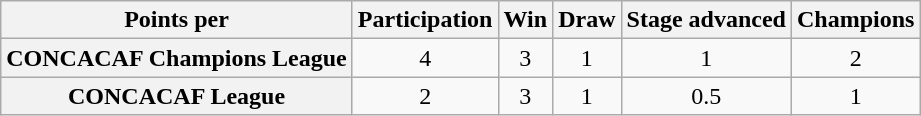<table class="wikitable">
<tr>
<th>Points per</th>
<th>Participation</th>
<th>Win</th>
<th>Draw</th>
<th>Stage advanced</th>
<th>Champions</th>
</tr>
<tr>
<th>CONCACAF Champions League </th>
<td align=center>4</td>
<td align=center>3</td>
<td align=center>1</td>
<td align=center>1</td>
<td align=center>2</td>
</tr>
<tr>
<th>CONCACAF League </th>
<td align=center>2</td>
<td align=center>3</td>
<td align=center>1</td>
<td align=center>0.5</td>
<td align=center>1</td>
</tr>
</table>
